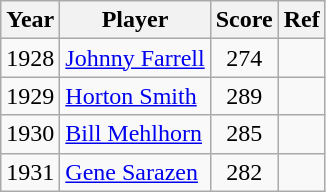<table class="wikitable">
<tr>
<th>Year</th>
<th>Player</th>
<th>Score</th>
<th>Ref</th>
</tr>
<tr>
<td>1928</td>
<td><a href='#'>Johnny Farrell</a></td>
<td align=center>274</td>
<td></td>
</tr>
<tr>
<td>1929</td>
<td><a href='#'>Horton Smith</a></td>
<td align=center>289</td>
<td></td>
</tr>
<tr>
<td>1930</td>
<td><a href='#'>Bill Mehlhorn</a></td>
<td align=center>285</td>
<td></td>
</tr>
<tr>
<td>1931</td>
<td><a href='#'>Gene Sarazen</a></td>
<td align=center>282</td>
<td></td>
</tr>
</table>
